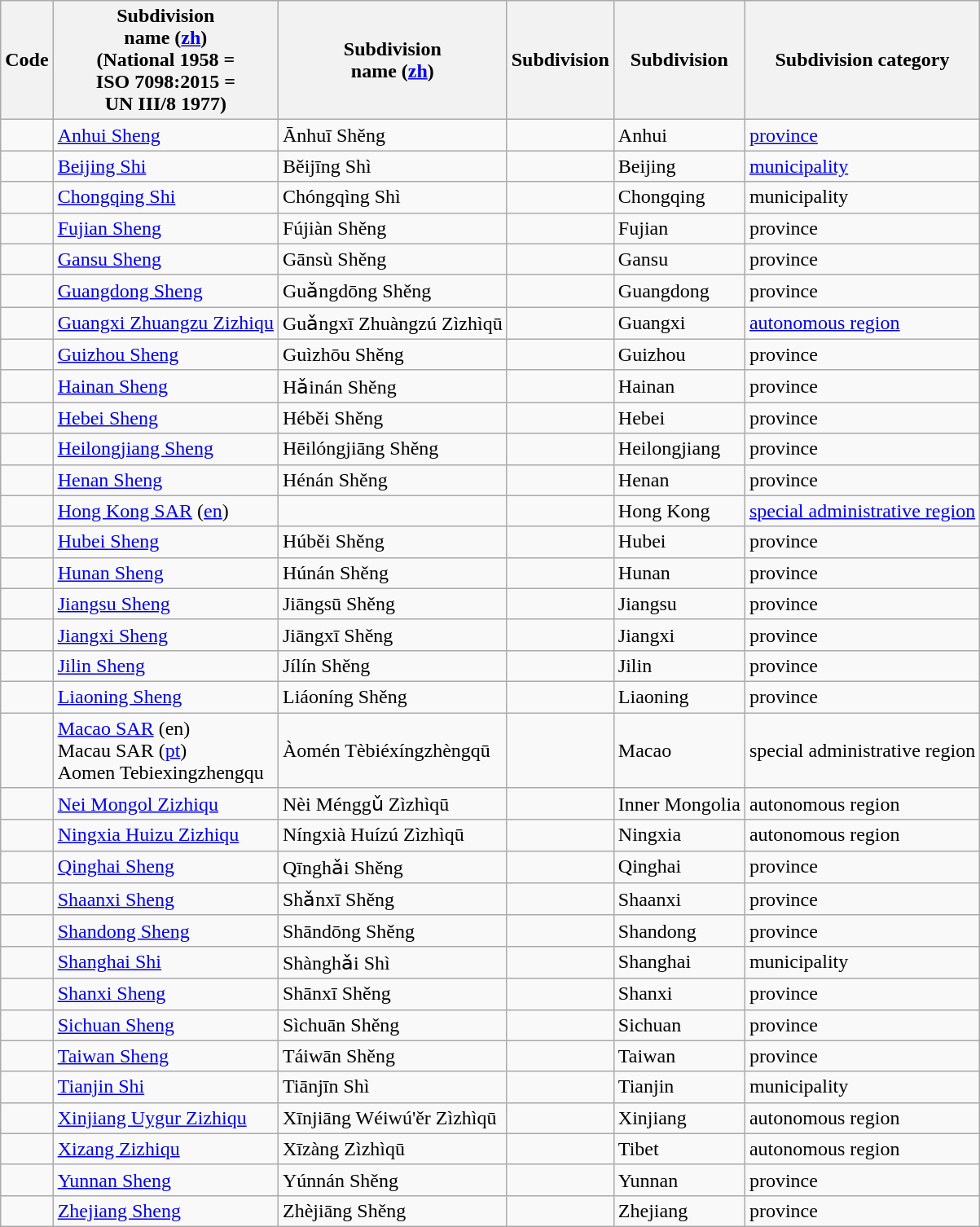<table class="wikitable sortable">
<tr>
<th>Code</th>
<th>Subdivision<br>name (<a href='#'>zh</a>) <br>(National 1958 =<br>ISO 7098:2015 =<br>UN III/8 1977)</th>
<th>Subdivision<br>name (<a href='#'>zh</a>) </th>
<th>Subdivision </th>
<th>Subdivision </th>
<th>Subdivision category</th>
</tr>
<tr>
<td></td>
<td><a href='#'>Anhui Sheng</a></td>
<td>Ānhuī Shěng</td>
<td></td>
<td>Anhui</td>
<td><a href='#'>province</a></td>
</tr>
<tr>
<td></td>
<td><a href='#'>Beijing Shi</a></td>
<td>Běijīng Shì</td>
<td></td>
<td>Beijing</td>
<td><a href='#'>municipality</a></td>
</tr>
<tr>
<td></td>
<td><a href='#'>Chongqing Shi</a></td>
<td>Chóngqìng Shì</td>
<td></td>
<td>Chongqing</td>
<td>municipality</td>
</tr>
<tr>
<td></td>
<td><a href='#'>Fujian Sheng</a></td>
<td>Fújiàn Shěng</td>
<td></td>
<td>Fujian</td>
<td>province</td>
</tr>
<tr>
<td></td>
<td><a href='#'>Gansu Sheng</a></td>
<td>Gānsù Shěng</td>
<td></td>
<td>Gansu</td>
<td>province</td>
</tr>
<tr>
<td></td>
<td><a href='#'>Guangdong Sheng</a></td>
<td>Guǎngdōng Shěng</td>
<td></td>
<td>Guangdong</td>
<td>province</td>
</tr>
<tr>
<td></td>
<td><a href='#'>Guangxi Zhuangzu Zizhiqu</a></td>
<td>Guǎngxī Zhuàngzú Zìzhìqū</td>
<td></td>
<td>Guangxi</td>
<td><a href='#'>autonomous region</a></td>
</tr>
<tr>
<td></td>
<td><a href='#'>Guizhou Sheng</a></td>
<td>Guìzhōu Shěng</td>
<td></td>
<td>Guizhou</td>
<td>province</td>
</tr>
<tr>
<td></td>
<td><a href='#'>Hainan Sheng</a></td>
<td>Hǎinán Shěng</td>
<td></td>
<td>Hainan</td>
<td>province</td>
</tr>
<tr>
<td></td>
<td><a href='#'>Hebei Sheng</a></td>
<td>Héběi Shěng</td>
<td></td>
<td>Hebei</td>
<td>province</td>
</tr>
<tr>
<td></td>
<td><a href='#'>Heilongjiang Sheng</a></td>
<td>Hēilóngjiāng Shěng</td>
<td></td>
<td>Heilongjiang</td>
<td>province</td>
</tr>
<tr>
<td></td>
<td><a href='#'>Henan Sheng</a></td>
<td>Hénán Shěng</td>
<td></td>
<td>Henan</td>
<td>province</td>
</tr>
<tr>
<td></td>
<td><a href='#'>Hong Kong SAR</a> (<a href='#'>en</a>)<br></td>
<td></td>
<td></td>
<td>Hong Kong</td>
<td><a href='#'>special administrative region</a></td>
</tr>
<tr>
<td></td>
<td><a href='#'>Hubei Sheng</a></td>
<td>Húběi Shěng</td>
<td></td>
<td>Hubei</td>
<td>province</td>
</tr>
<tr>
<td></td>
<td><a href='#'>Hunan Sheng</a></td>
<td>Húnán Shěng</td>
<td></td>
<td>Hunan</td>
<td>province</td>
</tr>
<tr>
<td></td>
<td><a href='#'>Jiangsu Sheng</a></td>
<td>Jiāngsū Shěng</td>
<td></td>
<td>Jiangsu</td>
<td>province</td>
</tr>
<tr>
<td></td>
<td><a href='#'>Jiangxi Sheng</a></td>
<td>Jiāngxī Shěng</td>
<td></td>
<td>Jiangxi</td>
<td>province</td>
</tr>
<tr>
<td></td>
<td><a href='#'>Jilin Sheng</a></td>
<td>Jílín Shěng</td>
<td></td>
<td>Jilin</td>
<td>province</td>
</tr>
<tr>
<td></td>
<td><a href='#'>Liaoning Sheng</a></td>
<td>Liáoníng Shěng</td>
<td></td>
<td>Liaoning</td>
<td>province</td>
</tr>
<tr>
<td></td>
<td><a href='#'>Macao SAR</a> (en)<br>Macau SAR (<a href='#'>pt</a>)<br>Aomen Tebiexingzhengqu</td>
<td>Àomén Tèbiéxíngzhèngqū</td>
<td></td>
<td>Macao</td>
<td>special administrative region</td>
</tr>
<tr>
<td></td>
<td><a href='#'>Nei Mongol Zizhiqu</a></td>
<td>Nèi Ménggǔ Zìzhìqū</td>
<td></td>
<td>Inner Mongolia</td>
<td>autonomous region</td>
</tr>
<tr>
<td></td>
<td><a href='#'>Ningxia Huizu Zizhiqu</a></td>
<td>Níngxià Huízú Zìzhìqū</td>
<td></td>
<td>Ningxia</td>
<td>autonomous region</td>
</tr>
<tr>
<td></td>
<td><a href='#'>Qinghai Sheng</a></td>
<td>Qīnghǎi Shěng</td>
<td></td>
<td>Qinghai</td>
<td>province</td>
</tr>
<tr>
<td></td>
<td><a href='#'>Shaanxi Sheng</a></td>
<td>Shǎnxī Shěng</td>
<td></td>
<td>Shaanxi</td>
<td>province</td>
</tr>
<tr>
<td></td>
<td><a href='#'>Shandong Sheng</a></td>
<td>Shāndōng Shěng</td>
<td></td>
<td>Shandong</td>
<td>province</td>
</tr>
<tr>
<td></td>
<td><a href='#'>Shanghai Shi</a></td>
<td>Shànghǎi Shì</td>
<td></td>
<td>Shanghai</td>
<td>municipality</td>
</tr>
<tr>
<td></td>
<td><a href='#'>Shanxi Sheng</a></td>
<td>Shānxī Shěng</td>
<td></td>
<td>Shanxi</td>
<td>province</td>
</tr>
<tr>
<td></td>
<td><a href='#'>Sichuan Sheng</a></td>
<td>Sìchuān Shěng</td>
<td></td>
<td>Sichuan</td>
<td>province</td>
</tr>
<tr>
<td></td>
<td><a href='#'>Taiwan Sheng</a></td>
<td>Táiwān Shěng</td>
<td></td>
<td>Taiwan</td>
<td>province</td>
</tr>
<tr>
<td></td>
<td><a href='#'>Tianjin Shi</a></td>
<td>Tiānjīn Shì</td>
<td></td>
<td>Tianjin</td>
<td>municipality</td>
</tr>
<tr>
<td></td>
<td><a href='#'>Xinjiang Uygur Zizhiqu</a></td>
<td>Xīnjiāng Wéiwú'ěr Zìzhìqū</td>
<td></td>
<td>Xinjiang</td>
<td>autonomous region</td>
</tr>
<tr>
<td></td>
<td><a href='#'>Xizang Zizhiqu</a></td>
<td>Xīzàng Zìzhìqū</td>
<td></td>
<td>Tibet</td>
<td>autonomous region</td>
</tr>
<tr>
<td></td>
<td><a href='#'>Yunnan Sheng</a></td>
<td>Yúnnán Shěng</td>
<td></td>
<td>Yunnan</td>
<td>province</td>
</tr>
<tr>
<td></td>
<td><a href='#'>Zhejiang Sheng</a></td>
<td>Zhèjiāng Shěng</td>
<td></td>
<td>Zhejiang</td>
<td>province</td>
</tr>
</table>
